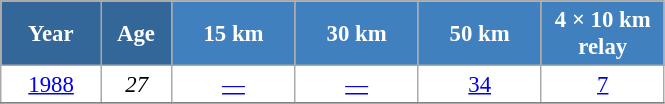<table class="wikitable" style="font-size:95%; text-align:center; border:grey solid 1px; border-collapse:collapse; background:#ffffff;">
<tr>
<th style="background-color:#369; color:white; width:60px;"> Year </th>
<th style="background-color:#369; color:white; width:40px;"> Age </th>
<th style="background-color:#4180be; color:white; width:75px;"> 15 km </th>
<th style="background-color:#4180be; color:white; width:75px;"> 30 km </th>
<th style="background-color:#4180be; color:white; width:75px;"> 50 km </th>
<th style="background-color:#4180be; color:white; width:75px;"> 4 × 10 km <br> relay </th>
</tr>
<tr>
<td><a href='#'>1988</a></td>
<td><em>27</em></td>
<td><a href='#'>—</a></td>
<td><a href='#'>—</a></td>
<td><a href='#'>34</a></td>
<td><a href='#'>7</a></td>
</tr>
<tr>
</tr>
</table>
